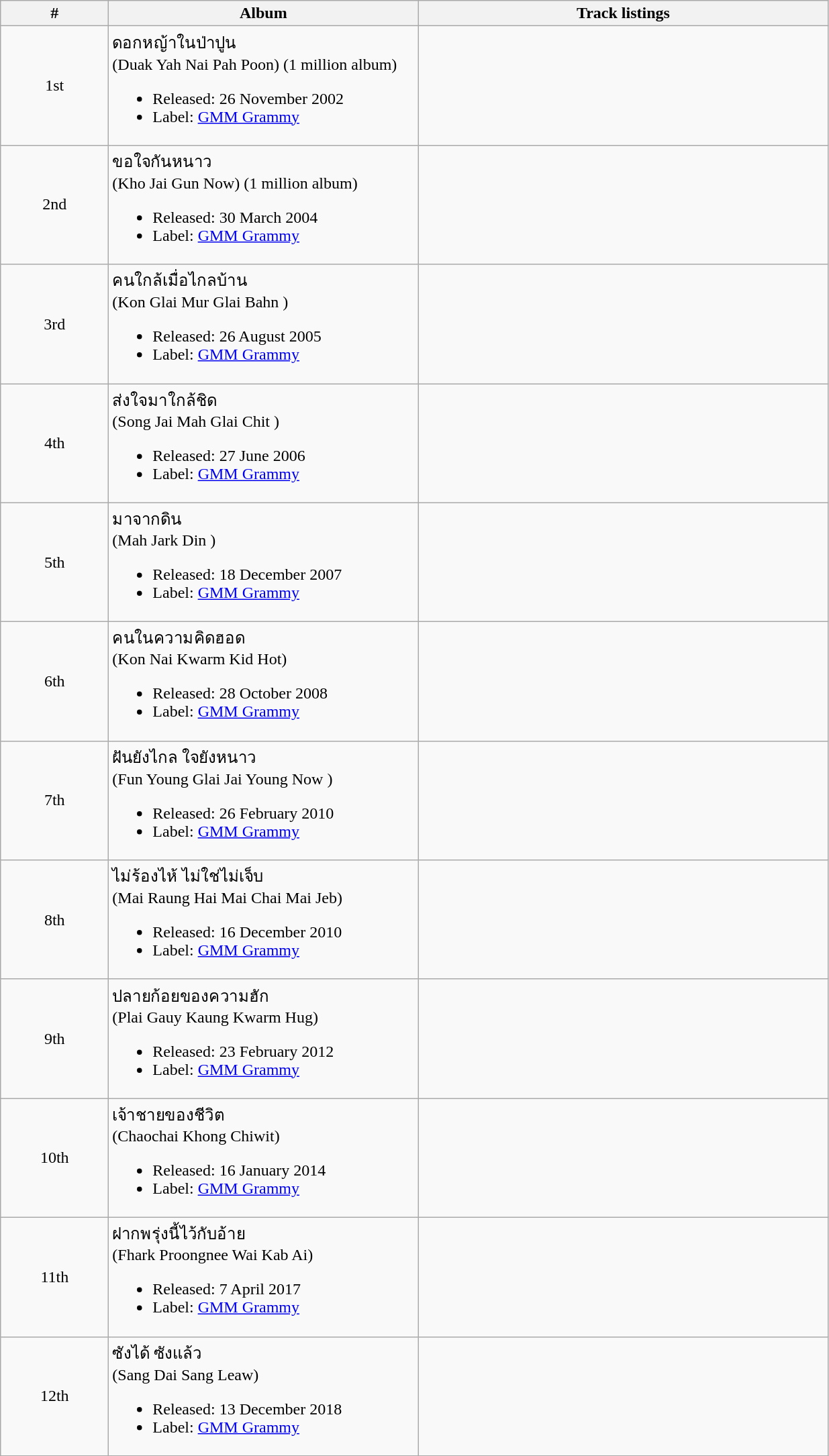<table class="wikitable">
<tr>
<th width="100">#</th>
<th width="300">Album</th>
<th width="400">Track listings</th>
</tr>
<tr>
<td style="text-align:center;">1st</td>
<td>ดอกหญ้าในป่าปูน<br>(Duak Yah Nai Pah Poon)
(1 million album)<ul><li>Released: 26 November 2002</li><li>Label: <a href='#'>GMM Grammy</a></li></ul></td>
<td></td>
</tr>
<tr>
<td style="text-align:center;">2nd</td>
<td>ขอใจกันหนาว<br>(Kho Jai Gun Now)
(1 million album)<ul><li>Released: 30 March 2004</li><li>Label: <a href='#'>GMM Grammy</a></li></ul></td>
<td></td>
</tr>
<tr>
<td style="text-align:center;">3rd</td>
<td>คนใกล้เมื่อไกลบ้าน<br>(Kon Glai Mur Glai Bahn )<ul><li>Released: 26 August 2005</li><li>Label: <a href='#'>GMM Grammy</a></li></ul></td>
<td></td>
</tr>
<tr>
<td style="text-align:center;">4th</td>
<td>ส่งใจมาใกล้ชิด<br>(Song Jai Mah Glai Chit )<ul><li>Released: 27 June 2006</li><li>Label: <a href='#'>GMM Grammy</a></li></ul></td>
<td></td>
</tr>
<tr>
<td style="text-align:center;">5th</td>
<td>มาจากดิน<br>(Mah Jark Din )<ul><li>Released: 18 December 2007</li><li>Label: <a href='#'>GMM Grammy</a></li></ul></td>
<td></td>
</tr>
<tr>
<td style="text-align:center;">6th</td>
<td>คนในความคิดฮอด<br>(Kon Nai Kwarm Kid Hot)<ul><li>Released: 28 October 2008</li><li>Label: <a href='#'>GMM Grammy</a></li></ul></td>
<td></td>
</tr>
<tr>
<td style="text-align:center;">7th</td>
<td>ฝันยังไกล ใจยังหนาว<br>(Fun Young Glai Jai Young Now )<ul><li>Released: 26 February 2010</li><li>Label: <a href='#'>GMM Grammy</a></li></ul></td>
<td></td>
</tr>
<tr>
<td style="text-align:center;">8th</td>
<td>ไม่ร้องไห้ ไม่ใช่ไม่เจ็บ<br>(Mai Raung Hai Mai Chai Mai Jeb)<ul><li>Released: 16 December 2010</li><li>Label: <a href='#'>GMM Grammy</a></li></ul></td>
<td></td>
</tr>
<tr>
<td style="text-align:center;">9th</td>
<td>ปลายก้อยของความฮัก<br>(Plai Gauy Kaung Kwarm Hug)<ul><li>Released: 23 February 2012</li><li>Label: <a href='#'>GMM Grammy</a></li></ul></td>
<td></td>
</tr>
<tr>
<td style="text-align:center;">10th</td>
<td>เจ้าชายของชีวิต<br>(Chaochai Khong Chiwit)<ul><li>Released: 16 January 2014</li><li>Label: <a href='#'>GMM Grammy</a></li></ul></td>
<td></td>
</tr>
<tr>
<td style="text-align:center;">11th</td>
<td>ฝากพรุ่งนี้ไว้กับอ้าย<br>(Fhark Proongnee Wai Kab Ai)<ul><li>Released: 7 April 2017</li><li>Label: <a href='#'>GMM Grammy</a></li></ul></td>
<td></td>
</tr>
<tr>
<td style="text-align:center;">12th</td>
<td>ซังได้ ซังแล้ว<br>(Sang Dai Sang Leaw)<ul><li>Released: 13 December 2018</li><li>Label: <a href='#'>GMM Grammy</a></li></ul></td>
<td></td>
</tr>
</table>
